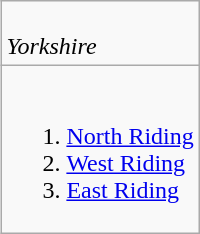<table class="wikitable" style="float:right">
<tr>
<td><br><em>Yorkshire</em></td>
</tr>
<tr>
<td><br><ol><li><a href='#'>North Riding</a></li><li><a href='#'>West Riding</a></li><li><a href='#'>East Riding</a></li></ol></td>
</tr>
</table>
